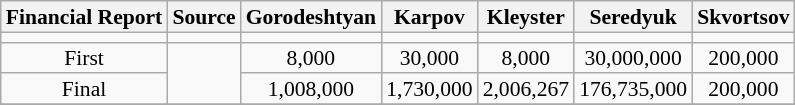<table class="wikitable" style="text-align:center; font-size:90%; line-height:14px">
<tr>
<th>Financial Report</th>
<th>Source</th>
<th>Gorodeshtyan</th>
<th>Karpov</th>
<th>Kleyster</th>
<th>Seredyuk</th>
<th>Skvortsov</th>
</tr>
<tr>
<td></td>
<td></td>
<td bgcolor=></td>
<td bgcolor=></td>
<td bgcolor=></td>
<td bgcolor=></td>
<td bgcolor=></td>
</tr>
<tr align=center>
<td>First</td>
<td rowspan=2></td>
<td>8,000</td>
<td>30,000</td>
<td>8,000</td>
<td>30,000,000</td>
<td>200,000</td>
</tr>
<tr>
<td>Final</td>
<td>1,008,000</td>
<td>1,730,000</td>
<td>2,006,267</td>
<td>176,735,000</td>
<td>200,000</td>
</tr>
<tr>
</tr>
</table>
